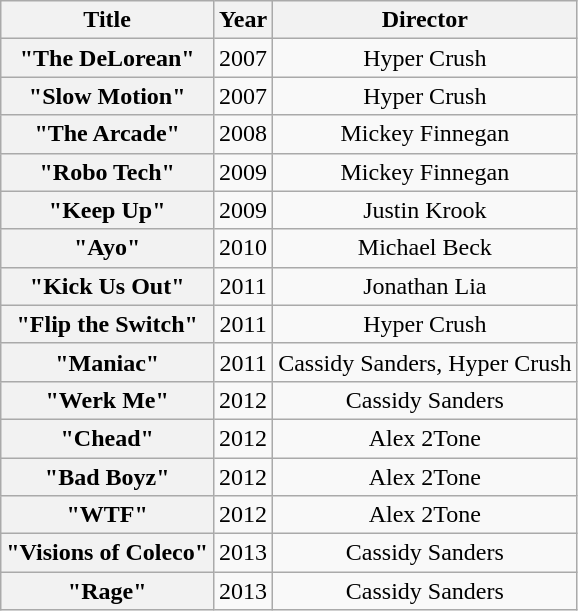<table class="wikitable plainrowheaders" style="text-align:center;">
<tr>
<th scope="col">Title</th>
<th scope="col">Year</th>
<th scope="col">Director</th>
</tr>
<tr>
<th scope="row">"The DeLorean"</th>
<td>2007</td>
<td>Hyper Crush</td>
</tr>
<tr>
<th scope="row">"Slow Motion"</th>
<td>2007</td>
<td>Hyper Crush</td>
</tr>
<tr>
<th scope="row">"The Arcade"</th>
<td>2008</td>
<td>Mickey Finnegan</td>
</tr>
<tr>
<th scope="row">"Robo Tech"</th>
<td>2009</td>
<td>Mickey Finnegan</td>
</tr>
<tr>
<th scope="row">"Keep Up"</th>
<td>2009</td>
<td>Justin Krook</td>
</tr>
<tr>
<th scope="row">"Ayo"</th>
<td>2010</td>
<td>Michael Beck</td>
</tr>
<tr>
<th scope="row">"Kick Us Out"</th>
<td>2011</td>
<td>Jonathan Lia</td>
</tr>
<tr>
<th scope="row">"Flip the Switch"</th>
<td>2011</td>
<td>Hyper Crush</td>
</tr>
<tr>
<th scope="row">"Maniac"</th>
<td>2011</td>
<td>Cassidy Sanders, Hyper Crush</td>
</tr>
<tr>
<th scope="row">"Werk Me"</th>
<td>2012</td>
<td>Cassidy Sanders</td>
</tr>
<tr>
<th scope="row">"Chead"</th>
<td>2012</td>
<td>Alex 2Tone</td>
</tr>
<tr>
<th scope="row">"Bad Boyz"</th>
<td>2012</td>
<td>Alex 2Tone</td>
</tr>
<tr>
<th scope="row">"WTF"</th>
<td>2012</td>
<td>Alex 2Tone</td>
</tr>
<tr>
<th scope="row">"Visions of Coleco"</th>
<td>2013</td>
<td>Cassidy Sanders</td>
</tr>
<tr>
<th scope="row">"Rage"</th>
<td>2013</td>
<td>Cassidy Sanders</td>
</tr>
</table>
